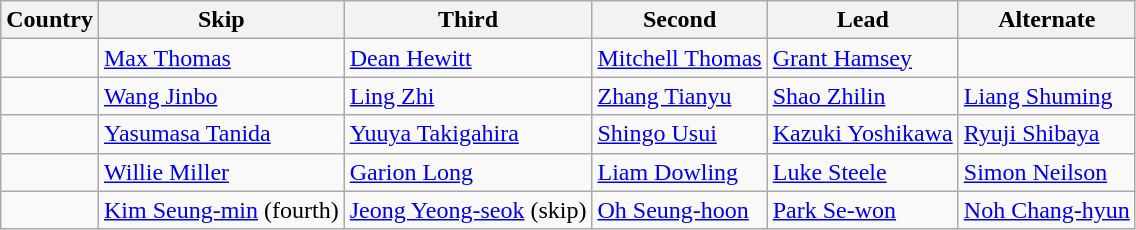<table class=wikitable>
<tr>
<th>Country</th>
<th>Skip</th>
<th>Third</th>
<th>Second</th>
<th>Lead</th>
<th>Alternate</th>
</tr>
<tr>
<td></td>
<td><a href='#'>Max Thomas</a></td>
<td><a href='#'>Dean Hewitt</a></td>
<td><a href='#'>Mitchell Thomas</a></td>
<td><a href='#'>Grant Hamsey</a></td>
<td></td>
</tr>
<tr>
<td></td>
<td><a href='#'>Wang Jinbo</a></td>
<td><a href='#'>Ling Zhi</a></td>
<td><a href='#'>Zhang Tianyu</a></td>
<td><a href='#'>Shao Zhilin</a></td>
<td><a href='#'>Liang Shuming</a></td>
</tr>
<tr>
<td></td>
<td><a href='#'>Yasumasa Tanida</a></td>
<td><a href='#'>Yuuya Takigahira</a></td>
<td><a href='#'>Shingo Usui</a></td>
<td><a href='#'>Kazuki Yoshikawa</a></td>
<td><a href='#'>Ryuji Shibaya</a></td>
</tr>
<tr>
<td></td>
<td><a href='#'>Willie Miller</a></td>
<td><a href='#'>Garion Long</a></td>
<td><a href='#'>Liam Dowling</a></td>
<td><a href='#'>Luke Steele</a></td>
<td><a href='#'>Simon Neilson</a></td>
</tr>
<tr>
<td></td>
<td><a href='#'>Kim Seung-min</a> (fourth)</td>
<td><a href='#'>Jeong Yeong-seok</a> (skip)</td>
<td><a href='#'>Oh Seung-hoon</a></td>
<td><a href='#'>Park Se-won</a></td>
<td><a href='#'>Noh Chang-hyun</a></td>
</tr>
</table>
